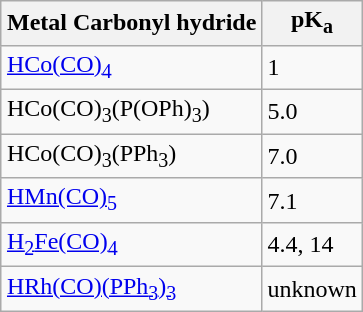<table class="wikitable" align=right>
<tr>
<th>Metal Carbonyl hydride</th>
<th>pK<sub>a</sub></th>
</tr>
<tr>
<td><a href='#'>HCo(CO)<sub>4</sub></a></td>
<td>1</td>
</tr>
<tr>
<td>HCo(CO)<sub>3</sub>(P(OPh)<sub>3</sub>)</td>
<td>5.0</td>
</tr>
<tr>
<td>HCo(CO)<sub>3</sub>(PPh<sub>3</sub>)</td>
<td>7.0</td>
</tr>
<tr>
<td><a href='#'>HMn(CO)<sub>5</sub></a></td>
<td>7.1</td>
</tr>
<tr>
<td><a href='#'>H<sub>2</sub>Fe(CO)<sub>4</sub></a></td>
<td>4.4, 14</td>
</tr>
<tr>
<td><a href='#'>HRh(CO)(PPh<sub>3</sub>)<sub>3</sub></a></td>
<td>unknown</td>
</tr>
</table>
